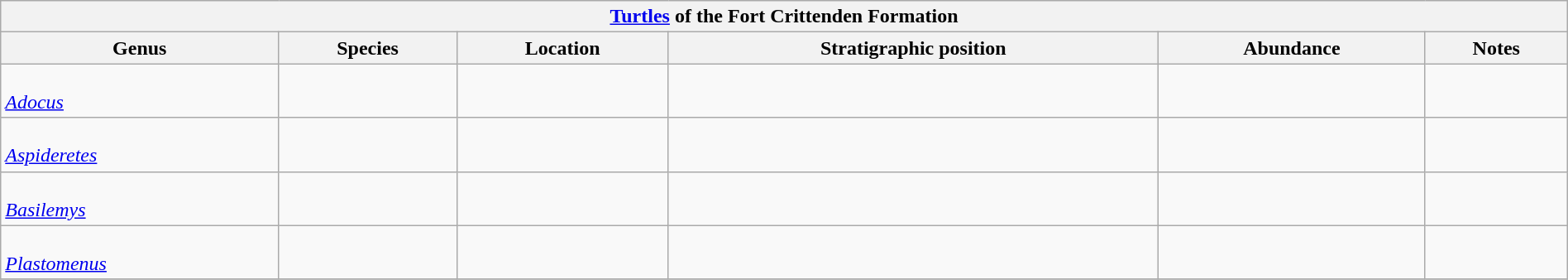<table class="wikitable" align="center" width="100%">
<tr>
<th colspan="7" align="center"><strong><a href='#'>Turtles</a> of the Fort Crittenden Formation</strong></th>
</tr>
<tr>
<th>Genus</th>
<th>Species</th>
<th>Location</th>
<th>Stratigraphic position</th>
<th>Abundance</th>
<th>Notes<br></th>
</tr>
<tr>
<td><br><em><a href='#'>Adocus</a></em></td>
<td></td>
<td></td>
<td></td>
<td></td>
<td><br></td>
</tr>
<tr>
<td><br><em><a href='#'>Aspideretes</a></em></td>
<td></td>
<td></td>
<td></td>
<td></td>
<td></td>
</tr>
<tr>
<td><br><em><a href='#'>Basilemys</a></em></td>
<td></td>
<td></td>
<td></td>
<td></td>
<td></td>
</tr>
<tr>
<td><br><em><a href='#'>Plastomenus</a></em></td>
<td></td>
<td></td>
<td></td>
<td></td>
<td></td>
</tr>
<tr>
</tr>
</table>
